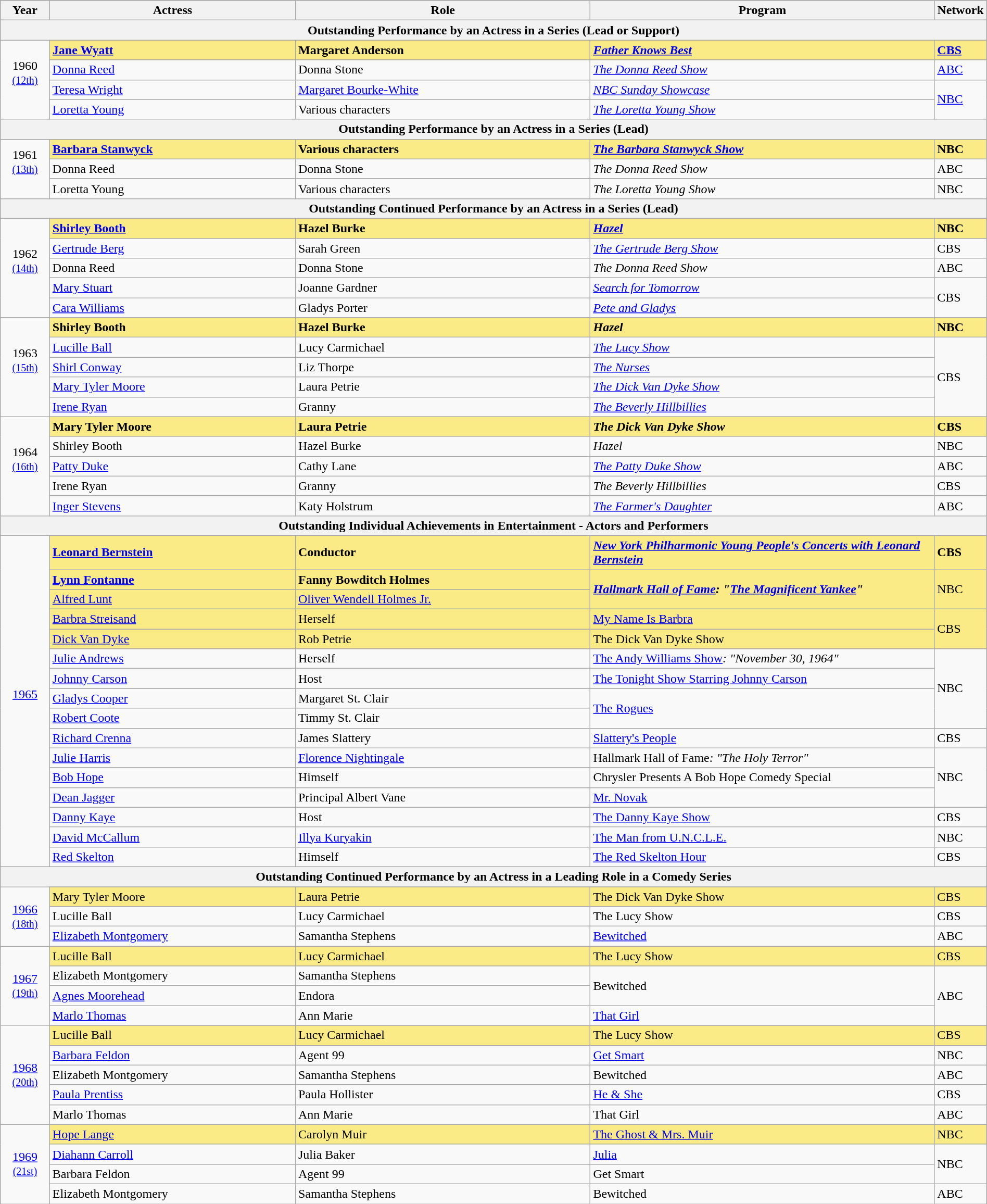<table class="wikitable" style="width:100%">
<tr bgcolor="#bebebe">
<th width="5%">Year</th>
<th width="25%">Actress</th>
<th width="30%">Role</th>
<th width="35%">Program</th>
<th width="5%">Network</th>
</tr>
<tr>
<th colspan="5">Outstanding Performance by an Actress in a Series (Lead or Support)</th>
</tr>
<tr>
<td rowspan="4" style="text-align:center">1960<br><small><a href='#'>(12th)</a></small><br><br></td>
<td style="background:#FAEB86"><strong><a href='#'>Jane Wyatt</a></strong></td>
<td style="background:#FAEB86"><strong>Margaret Anderson</strong></td>
<td style="background:#FAEB86"><strong><em><a href='#'>Father Knows Best</a></em></strong></td>
<td style="background:#FAEB86"><strong><a href='#'>CBS</a></strong></td>
</tr>
<tr>
<td><a href='#'>Donna Reed</a></td>
<td>Donna Stone</td>
<td><em><a href='#'>The Donna Reed Show</a></em></td>
<td><a href='#'>ABC</a></td>
</tr>
<tr>
<td><a href='#'>Teresa Wright</a></td>
<td><a href='#'>Margaret Bourke-White</a></td>
<td><em><a href='#'>NBC Sunday Showcase</a></em></td>
<td rowspan="2"><a href='#'>NBC</a></td>
</tr>
<tr>
<td><a href='#'>Loretta Young</a></td>
<td>Various characters</td>
<td><em><a href='#'>The Loretta Young Show</a></em></td>
</tr>
<tr>
<th colspan=5>Outstanding Performance by an Actress in a Series (Lead)</th>
</tr>
<tr>
<td rowspan="3" style="text-align:center">1961<br><small><a href='#'>(13th)</a></small><br><br></td>
<td style="background:#FAEB86"><strong><a href='#'>Barbara Stanwyck</a></strong></td>
<td style="background:#FAEB86"><strong>Various characters</strong></td>
<td style="background:#FAEB86"><strong><em><a href='#'>The Barbara Stanwyck Show</a></em></strong></td>
<td style="background:#FAEB86"><strong>NBC</strong></td>
</tr>
<tr>
<td>Donna Reed</td>
<td>Donna Stone</td>
<td><em>The Donna Reed Show</em></td>
<td>ABC</td>
</tr>
<tr>
<td>Loretta Young</td>
<td>Various characters</td>
<td><em>The Loretta Young Show</em></td>
<td>NBC</td>
</tr>
<tr>
<th colspan=5>Outstanding Continued Performance by an Actress in a Series (Lead)</th>
</tr>
<tr>
<td rowspan="5" style="text-align:center">1962<br><small><a href='#'>(14th)</a></small><br><br></td>
<td style="background:#FAEB86"><strong><a href='#'>Shirley Booth</a></strong></td>
<td style="background:#FAEB86"><strong>Hazel Burke</strong></td>
<td style="background:#FAEB86"><strong><em><a href='#'>Hazel</a></em></strong></td>
<td style="background:#FAEB86"><strong>NBC</strong></td>
</tr>
<tr>
<td><a href='#'>Gertrude Berg</a></td>
<td>Sarah Green</td>
<td><em><a href='#'>The Gertrude Berg Show</a></em></td>
<td>CBS</td>
</tr>
<tr>
<td>Donna Reed</td>
<td>Donna Stone</td>
<td><em>The Donna Reed Show</em></td>
<td>ABC</td>
</tr>
<tr>
<td><a href='#'>Mary Stuart</a></td>
<td>Joanne Gardner</td>
<td><em><a href='#'>Search for Tomorrow</a></em></td>
<td rowspan="2">CBS</td>
</tr>
<tr>
<td><a href='#'>Cara Williams</a></td>
<td>Gladys Porter</td>
<td><em><a href='#'>Pete and Gladys</a></em></td>
</tr>
<tr>
<td rowspan="5" style="text-align:center">1963<br><small><a href='#'>(15th)</a></small><br><br></td>
<td style="background:#FAEB86"><strong>Shirley Booth</strong></td>
<td style="background:#FAEB86"><strong>Hazel Burke</strong></td>
<td style="background:#FAEB86"><strong><em>Hazel</em></strong></td>
<td style="background:#FAEB86"><strong>NBC</strong></td>
</tr>
<tr>
<td><a href='#'>Lucille Ball</a></td>
<td>Lucy Carmichael</td>
<td><em><a href='#'>The Lucy Show</a></em></td>
<td rowspan="4">CBS</td>
</tr>
<tr>
<td><a href='#'>Shirl Conway</a></td>
<td>Liz Thorpe</td>
<td><em><a href='#'>The Nurses</a></em></td>
</tr>
<tr>
<td><a href='#'>Mary Tyler Moore</a></td>
<td>Laura Petrie</td>
<td><em><a href='#'>The Dick Van Dyke Show</a></em></td>
</tr>
<tr>
<td><a href='#'>Irene Ryan</a></td>
<td>Granny</td>
<td><em><a href='#'>The Beverly Hillbillies</a></em></td>
</tr>
<tr>
<td rowspan="5" style="text-align:center">1964<br><small><a href='#'>(16th)</a></small><br><br></td>
<td style="background:#FAEB86"><strong>Mary Tyler Moore</strong></td>
<td style="background:#FAEB86"><strong>Laura Petrie</strong></td>
<td style="background:#FAEB86"><strong><em>The Dick Van Dyke Show</em></strong></td>
<td style="background:#FAEB86"><strong>CBS</strong></td>
</tr>
<tr>
<td>Shirley Booth</td>
<td>Hazel Burke</td>
<td><em>Hazel</em></td>
<td>NBC</td>
</tr>
<tr>
<td><a href='#'>Patty Duke</a></td>
<td>Cathy Lane</td>
<td><em><a href='#'>The Patty Duke Show</a></em></td>
<td>ABC</td>
</tr>
<tr>
<td>Irene Ryan</td>
<td>Granny</td>
<td><em>The Beverly Hillbillies</em></td>
<td>CBS</td>
</tr>
<tr>
<td><a href='#'>Inger Stevens</a></td>
<td>Katy Holstrum</td>
<td><em><a href='#'>The Farmer's Daughter</a></em></td>
<td>ABC</td>
</tr>
<tr>
<th colspan=5>Outstanding Individual Achievements in Entertainment - Actors and Performers</th>
</tr>
<tr>
<td rowspan=17 style="text-align:center"><a href='#'>1965</a><br><br></td>
</tr>
<tr style="background:#FAEB86">
<td><strong><a href='#'>Leonard Bernstein</a></strong></td>
<td><strong>Conductor</strong></td>
<td><strong><em><a href='#'>New York Philharmonic Young People's Concerts with Leonard Bernstein</a></em></strong></td>
<td><strong>CBS</strong></td>
</tr>
<tr style="background:#FAEB86">
<td><strong><a href='#'>Lynn Fontanne</a></strong></td>
<td><strong>Fanny Bowditch Holmes</strong></td>
<td rowspan="2"><strong><em><a href='#'>Hallmark Hall of Fame</a><em>: "<a href='#'>The Magnificent Yankee</a>"<strong></td>
<td rowspan="2"></strong>NBC<strong></td>
</tr>
<tr style="background:#FAEB86">
<td></strong><a href='#'>Alfred Lunt</a><strong></td>
<td></strong><a href='#'>Oliver Wendell Holmes Jr.</a><strong></td>
</tr>
<tr style="background:#FAEB86">
<td></strong><a href='#'>Barbra Streisand</a><strong></td>
<td></strong>Herself<strong></td>
<td></em></strong><a href='#'>My Name Is Barbra</a><strong><em></td>
<td rowspan="2"></strong>CBS<strong></td>
</tr>
<tr style="background:#FAEB86">
<td></strong><a href='#'>Dick Van Dyke</a><strong></td>
<td></strong>Rob Petrie<strong></td>
<td></em></strong>The Dick Van Dyke Show<strong><em></td>
</tr>
<tr>
<td><a href='#'>Julie Andrews</a></td>
<td>Herself</td>
<td></em><a href='#'>The Andy Williams Show</a><em>: "November 30, 1964"</td>
<td rowspan="4">NBC</td>
</tr>
<tr>
<td><a href='#'>Johnny Carson</a></td>
<td>Host</td>
<td></em><a href='#'>The Tonight Show Starring Johnny Carson</a><em></td>
</tr>
<tr>
<td><a href='#'>Gladys Cooper</a></td>
<td>Margaret St. Clair</td>
<td rowspan="2"></em><a href='#'>The Rogues</a><em></td>
</tr>
<tr>
<td><a href='#'>Robert Coote</a></td>
<td>Timmy St. Clair</td>
</tr>
<tr>
<td><a href='#'>Richard Crenna</a></td>
<td>James Slattery</td>
<td></em><a href='#'>Slattery's People</a><em></td>
<td>CBS</td>
</tr>
<tr>
<td><a href='#'>Julie Harris</a></td>
<td><a href='#'>Florence Nightingale</a></td>
<td></em>Hallmark Hall of Fame<em>: "The Holy Terror"</td>
<td rowspan="3">NBC</td>
</tr>
<tr>
<td><a href='#'>Bob Hope</a></td>
<td>Himself</td>
<td></em>Chrysler Presents A Bob Hope Comedy Special<em></td>
</tr>
<tr>
<td><a href='#'>Dean Jagger</a></td>
<td>Principal Albert Vane</td>
<td></em><a href='#'>Mr. Novak</a><em></td>
</tr>
<tr>
<td><a href='#'>Danny Kaye</a></td>
<td>Host</td>
<td></em><a href='#'>The Danny Kaye Show</a><em></td>
<td>CBS</td>
</tr>
<tr>
<td><a href='#'>David McCallum</a></td>
<td><a href='#'>Illya Kuryakin</a></td>
<td></em><a href='#'>The Man from U.N.C.L.E.</a><em></td>
<td>NBC</td>
</tr>
<tr>
<td><a href='#'>Red Skelton</a></td>
<td>Himself</td>
<td></em><a href='#'>The Red Skelton Hour</a><em></td>
<td>CBS</td>
</tr>
<tr>
<th colspan=5>Outstanding Continued Performance by an Actress in a Leading Role in a Comedy Series</th>
</tr>
<tr>
<td rowspan=4 style="text-align:center"><a href='#'>1966</a><br><small><a href='#'>(18th)</a></small></td>
</tr>
<tr style="background:#FAEB86">
<td></strong>Mary Tyler Moore<strong></td>
<td></strong>Laura Petrie<strong></td>
<td></em></strong>The Dick Van Dyke Show<strong><em></td>
<td></strong>CBS<strong></td>
</tr>
<tr>
<td>Lucille Ball</td>
<td>Lucy Carmichael</td>
<td></em>The Lucy Show<em></td>
<td>CBS</td>
</tr>
<tr>
<td><a href='#'>Elizabeth Montgomery</a></td>
<td>Samantha Stephens</td>
<td></em><a href='#'>Bewitched</a><em></td>
<td>ABC</td>
</tr>
<tr>
<td rowspan=5 style="text-align:center"><a href='#'>1967</a><br><small><a href='#'>(19th)</a></small></td>
</tr>
<tr style="background:#FAEB86">
<td></strong>Lucille Ball<strong></td>
<td></strong>Lucy Carmichael<strong></td>
<td></em></strong>The Lucy Show<strong><em></td>
<td></strong>CBS<strong></td>
</tr>
<tr>
<td>Elizabeth Montgomery</td>
<td>Samantha Stephens</td>
<td rowspan=2></em>Bewitched<em></td>
<td rowspan=3>ABC</td>
</tr>
<tr>
<td><a href='#'>Agnes Moorehead</a></td>
<td>Endora</td>
</tr>
<tr>
<td><a href='#'>Marlo Thomas</a></td>
<td>Ann Marie</td>
<td></em><a href='#'>That Girl</a><em></td>
</tr>
<tr>
<td rowspan=6 style="text-align:center"><a href='#'>1968</a><br><small><a href='#'>(20th)</a></small></td>
</tr>
<tr style="background:#FAEB86">
<td></strong>Lucille Ball<strong></td>
<td></strong>Lucy Carmichael<strong></td>
<td></em></strong>The Lucy Show<strong><em></td>
<td></strong>CBS<strong></td>
</tr>
<tr>
<td><a href='#'>Barbara Feldon</a></td>
<td>Agent 99</td>
<td></em><a href='#'>Get Smart</a><em></td>
<td>NBC</td>
</tr>
<tr>
<td>Elizabeth Montgomery</td>
<td>Samantha Stephens</td>
<td></em>Bewitched<em></td>
<td>ABC</td>
</tr>
<tr>
<td><a href='#'>Paula Prentiss</a></td>
<td>Paula Hollister</td>
<td></em><a href='#'>He & She</a><em></td>
<td>CBS</td>
</tr>
<tr>
<td>Marlo Thomas</td>
<td>Ann Marie</td>
<td></em>That Girl<em></td>
<td>ABC</td>
</tr>
<tr>
<td rowspan=5 style="text-align:center"><a href='#'>1969</a><br><small><a href='#'>(21st)</a></small></td>
</tr>
<tr style="background:#FAEB86">
<td></strong><a href='#'>Hope Lange</a><strong></td>
<td></strong>Carolyn Muir<strong></td>
<td></em></strong><a href='#'>The Ghost & Mrs. Muir</a><strong><em></td>
<td></strong>NBC<strong></td>
</tr>
<tr>
<td><a href='#'>Diahann Carroll</a></td>
<td>Julia Baker</td>
<td></em><a href='#'>Julia</a><em></td>
<td rowspan=2>NBC</td>
</tr>
<tr>
<td>Barbara Feldon</td>
<td>Agent 99</td>
<td></em>Get Smart<em></td>
</tr>
<tr>
<td>Elizabeth Montgomery</td>
<td>Samantha Stephens</td>
<td></em>Bewitched<em></td>
<td>ABC</td>
</tr>
</table>
